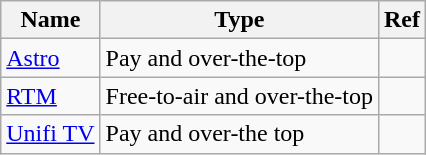<table class="wikitable sortable">
<tr>
<th>Name</th>
<th>Type</th>
<th>Ref</th>
</tr>
<tr>
<td><a href='#'>Astro</a></td>
<td>Pay and over-the-top</td>
<td></td>
</tr>
<tr>
<td><a href='#'>RTM</a></td>
<td>Free-to-air and over-the-top</td>
<td></td>
</tr>
<tr>
<td><a href='#'>Unifi TV</a></td>
<td>Pay and over-the top</td>
<td></td>
</tr>
</table>
